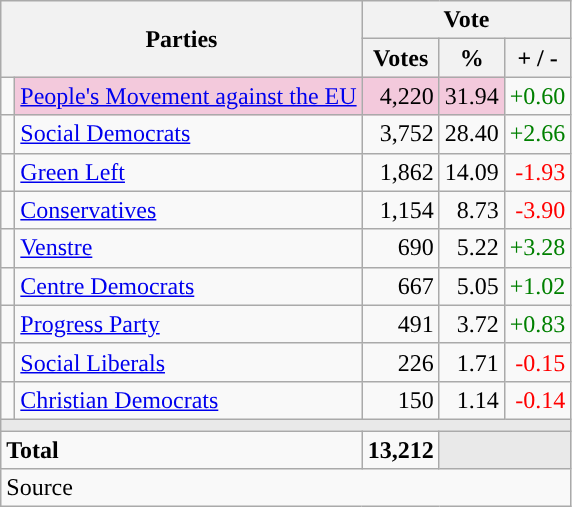<table class="wikitable" style="text-align:right;">
<tr>
<th style="text-align:centre;" rowspan="2" colspan="2" width="225">Parties</th>
<th colspan="3">Vote</th>
</tr>
<tr>
<th width="15">Votes</th>
<th width="15">%</th>
<th width="15">+ / -</th>
</tr>
<tr>
<td width="2" style="color:inherit;background:"></td>
<td bgcolor=#f3c9dc   align="left"><a href='#'>People's Movement against the EU</a></td>
<td bgcolor=#f3c9dc>4,220</td>
<td bgcolor=#f3c9dc>31.94</td>
<td style=color:green;>+0.60</td>
</tr>
<tr>
<td width="2" style="color:inherit;background:"></td>
<td align="left"><a href='#'>Social Democrats</a></td>
<td>3,752</td>
<td>28.40</td>
<td style=color:green;>+2.66</td>
</tr>
<tr>
<td width="2" style="color:inherit;background:"></td>
<td align="left"><a href='#'>Green Left</a></td>
<td>1,862</td>
<td>14.09</td>
<td style=color:red;>-1.93</td>
</tr>
<tr>
<td width="2" style="color:inherit;background:"></td>
<td align="left"><a href='#'>Conservatives</a></td>
<td>1,154</td>
<td>8.73</td>
<td style=color:red;>-3.90</td>
</tr>
<tr>
<td width="2" style="color:inherit;background:"></td>
<td align="left"><a href='#'>Venstre</a></td>
<td>690</td>
<td>5.22</td>
<td style=color:green;>+3.28</td>
</tr>
<tr>
<td width="2" style="color:inherit;background:"></td>
<td align="left"><a href='#'>Centre Democrats</a></td>
<td>667</td>
<td>5.05</td>
<td style=color:green;>+1.02</td>
</tr>
<tr>
<td width="2" style="color:inherit;background:"></td>
<td align="left"><a href='#'>Progress Party</a></td>
<td>491</td>
<td>3.72</td>
<td style=color:green;>+0.83</td>
</tr>
<tr>
<td width="2" style="color:inherit;background:"></td>
<td align="left"><a href='#'>Social Liberals</a></td>
<td>226</td>
<td>1.71</td>
<td style=color:red;>-0.15</td>
</tr>
<tr>
<td width="2" style="color:inherit;background:"></td>
<td align="left"><a href='#'>Christian Democrats</a></td>
<td>150</td>
<td>1.14</td>
<td style=color:red;>-0.14</td>
</tr>
<tr>
<td colspan="7" bgcolor="#E9E9E9"></td>
</tr>
<tr>
<td align="left" colspan="2"><strong>Total</strong></td>
<td><strong>13,212</strong></td>
<td bgcolor="#E9E9E9" colspan="2"></td>
</tr>
<tr>
<td align="left" colspan="6">Source</td>
</tr>
</table>
